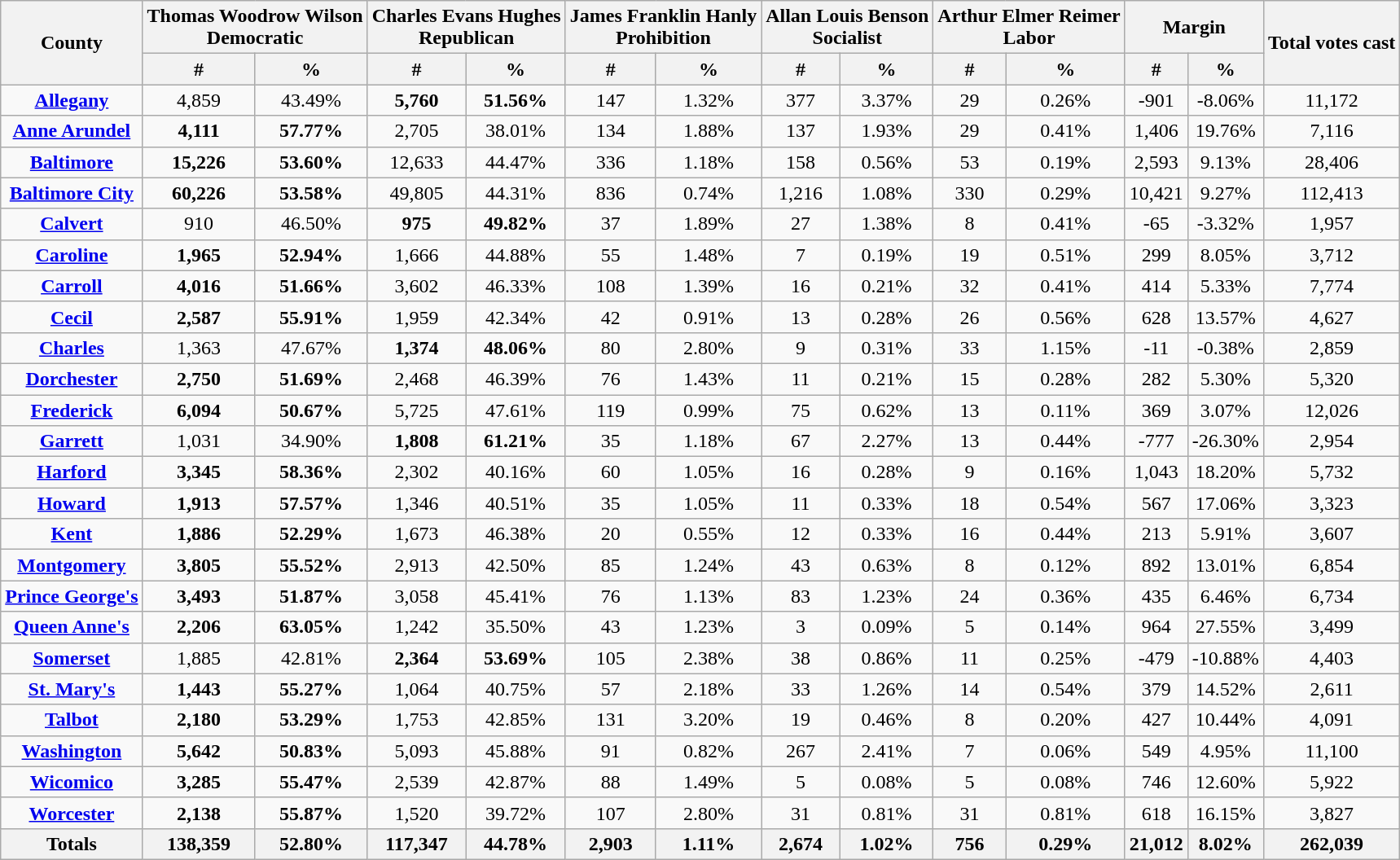<table class="wikitable sortable" style="text-align:center">
<tr>
<th rowspan="2" style="text-align:center;">County</th>
<th colspan="2" style="text-align:center;">Thomas Woodrow Wilson<br>Democratic</th>
<th colspan="2" style="text-align:center;">Charles Evans Hughes<br>Republican</th>
<th colspan="2" style="text-align:center;">James Franklin Hanly<br>Prohibition</th>
<th colspan="2" style="text-align:center;">Allan Louis Benson<br>Socialist</th>
<th colspan="2" style="text-align:center;">Arthur Elmer Reimer<br>Labor</th>
<th colspan="2" style="text-align:center;">Margin</th>
<th rowspan="2" style="text-align:center;">Total votes cast</th>
</tr>
<tr bgcolor="lightgrey">
<th data-sort-type="number">#</th>
<th data-sort-type="number">%</th>
<th data-sort-type="number">#</th>
<th data-sort-type="number">%</th>
<th data-sort-type="number">#</th>
<th data-sort-type="number">%</th>
<th data-sort-type="number">#</th>
<th data-sort-type="number">%</th>
<th data-sort-type="number">#</th>
<th data-sort-type="number">%</th>
<th data-sort-type="number">#</th>
<th data-sort-type="number">%</th>
</tr>
<tr style="text-align:center;">
<td><strong><a href='#'>Allegany</a></strong></td>
<td>4,859</td>
<td>43.49%</td>
<td><strong>5,760</strong></td>
<td><strong>51.56%</strong></td>
<td>147</td>
<td>1.32%</td>
<td>377</td>
<td>3.37%</td>
<td>29</td>
<td>0.26%</td>
<td>-901</td>
<td>-8.06%</td>
<td>11,172</td>
</tr>
<tr style="text-align:center;">
<td><strong><a href='#'>Anne Arundel</a></strong></td>
<td><strong>4,111</strong></td>
<td><strong>57.77%</strong></td>
<td>2,705</td>
<td>38.01%</td>
<td>134</td>
<td>1.88%</td>
<td>137</td>
<td>1.93%</td>
<td>29</td>
<td>0.41%</td>
<td>1,406</td>
<td>19.76%</td>
<td>7,116</td>
</tr>
<tr style="text-align:center;">
<td><strong><a href='#'>Baltimore</a></strong></td>
<td><strong>15,226</strong></td>
<td><strong>53.60%</strong></td>
<td>12,633</td>
<td>44.47%</td>
<td>336</td>
<td>1.18%</td>
<td>158</td>
<td>0.56%</td>
<td>53</td>
<td>0.19%</td>
<td>2,593</td>
<td>9.13%</td>
<td>28,406</td>
</tr>
<tr style="text-align:center;">
<td><strong><a href='#'>Baltimore City</a></strong></td>
<td><strong>60,226</strong></td>
<td><strong>53.58%</strong></td>
<td>49,805</td>
<td>44.31%</td>
<td>836</td>
<td>0.74%</td>
<td>1,216</td>
<td>1.08%</td>
<td>330</td>
<td>0.29%</td>
<td>10,421</td>
<td>9.27%</td>
<td>112,413</td>
</tr>
<tr style="text-align:center;">
<td><strong><a href='#'>Calvert</a></strong></td>
<td>910</td>
<td>46.50%</td>
<td><strong>975</strong></td>
<td><strong>49.82%</strong></td>
<td>37</td>
<td>1.89%</td>
<td>27</td>
<td>1.38%</td>
<td>8</td>
<td>0.41%</td>
<td>-65</td>
<td>-3.32%</td>
<td>1,957</td>
</tr>
<tr style="text-align:center;">
<td><strong><a href='#'>Caroline</a></strong></td>
<td><strong>1,965</strong></td>
<td><strong>52.94%</strong></td>
<td>1,666</td>
<td>44.88%</td>
<td>55</td>
<td>1.48%</td>
<td>7</td>
<td>0.19%</td>
<td>19</td>
<td>0.51%</td>
<td>299</td>
<td>8.05%</td>
<td>3,712</td>
</tr>
<tr style="text-align:center;">
<td><strong><a href='#'>Carroll</a></strong></td>
<td><strong>4,016</strong></td>
<td><strong>51.66%</strong></td>
<td>3,602</td>
<td>46.33%</td>
<td>108</td>
<td>1.39%</td>
<td>16</td>
<td>0.21%</td>
<td>32</td>
<td>0.41%</td>
<td>414</td>
<td>5.33%</td>
<td>7,774</td>
</tr>
<tr style="text-align:center;">
<td><strong><a href='#'>Cecil</a></strong></td>
<td><strong>2,587</strong></td>
<td><strong>55.91%</strong></td>
<td>1,959</td>
<td>42.34%</td>
<td>42</td>
<td>0.91%</td>
<td>13</td>
<td>0.28%</td>
<td>26</td>
<td>0.56%</td>
<td>628</td>
<td>13.57%</td>
<td>4,627</td>
</tr>
<tr style="text-align:center;">
<td><strong><a href='#'>Charles</a></strong></td>
<td>1,363</td>
<td>47.67%</td>
<td><strong>1,374</strong></td>
<td><strong>48.06%</strong></td>
<td>80</td>
<td>2.80%</td>
<td>9</td>
<td>0.31%</td>
<td>33</td>
<td>1.15%</td>
<td>-11</td>
<td>-0.38%</td>
<td>2,859</td>
</tr>
<tr style="text-align:center;">
<td><strong><a href='#'>Dorchester</a></strong></td>
<td><strong>2,750</strong></td>
<td><strong>51.69%</strong></td>
<td>2,468</td>
<td>46.39%</td>
<td>76</td>
<td>1.43%</td>
<td>11</td>
<td>0.21%</td>
<td>15</td>
<td>0.28%</td>
<td>282</td>
<td>5.30%</td>
<td>5,320</td>
</tr>
<tr style="text-align:center;">
<td><strong><a href='#'>Frederick</a></strong></td>
<td><strong>6,094</strong></td>
<td><strong>50.67%</strong></td>
<td>5,725</td>
<td>47.61%</td>
<td>119</td>
<td>0.99%</td>
<td>75</td>
<td>0.62%</td>
<td>13</td>
<td>0.11%</td>
<td>369</td>
<td>3.07%</td>
<td>12,026</td>
</tr>
<tr style="text-align:center;">
<td><strong><a href='#'>Garrett</a></strong></td>
<td>1,031</td>
<td>34.90%</td>
<td><strong>1,808</strong></td>
<td><strong>61.21%</strong></td>
<td>35</td>
<td>1.18%</td>
<td>67</td>
<td>2.27%</td>
<td>13</td>
<td>0.44%</td>
<td>-777</td>
<td>-26.30%</td>
<td>2,954</td>
</tr>
<tr style="text-align:center;">
<td><strong><a href='#'>Harford</a></strong></td>
<td><strong>3,345</strong></td>
<td><strong>58.36%</strong></td>
<td>2,302</td>
<td>40.16%</td>
<td>60</td>
<td>1.05%</td>
<td>16</td>
<td>0.28%</td>
<td>9</td>
<td>0.16%</td>
<td>1,043</td>
<td>18.20%</td>
<td>5,732</td>
</tr>
<tr style="text-align:center;">
<td><strong><a href='#'>Howard</a></strong></td>
<td><strong>1,913</strong></td>
<td><strong>57.57%</strong></td>
<td>1,346</td>
<td>40.51%</td>
<td>35</td>
<td>1.05%</td>
<td>11</td>
<td>0.33%</td>
<td>18</td>
<td>0.54%</td>
<td>567</td>
<td>17.06%</td>
<td>3,323</td>
</tr>
<tr style="text-align:center;">
<td><strong><a href='#'>Kent</a></strong></td>
<td><strong>1,886</strong></td>
<td><strong>52.29%</strong></td>
<td>1,673</td>
<td>46.38%</td>
<td>20</td>
<td>0.55%</td>
<td>12</td>
<td>0.33%</td>
<td>16</td>
<td>0.44%</td>
<td>213</td>
<td>5.91%</td>
<td>3,607</td>
</tr>
<tr style="text-align:center;">
<td><strong><a href='#'>Montgomery</a></strong></td>
<td><strong>3,805</strong></td>
<td><strong>55.52%</strong></td>
<td>2,913</td>
<td>42.50%</td>
<td>85</td>
<td>1.24%</td>
<td>43</td>
<td>0.63%</td>
<td>8</td>
<td>0.12%</td>
<td>892</td>
<td>13.01%</td>
<td>6,854</td>
</tr>
<tr style="text-align:center;">
<td><strong><a href='#'>Prince George's</a></strong></td>
<td><strong>3,493</strong></td>
<td><strong>51.87%</strong></td>
<td>3,058</td>
<td>45.41%</td>
<td>76</td>
<td>1.13%</td>
<td>83</td>
<td>1.23%</td>
<td>24</td>
<td>0.36%</td>
<td>435</td>
<td>6.46%</td>
<td>6,734</td>
</tr>
<tr style="text-align:center;">
<td><strong><a href='#'>Queen Anne's</a></strong></td>
<td><strong>2,206</strong></td>
<td><strong>63.05%</strong></td>
<td>1,242</td>
<td>35.50%</td>
<td>43</td>
<td>1.23%</td>
<td>3</td>
<td>0.09%</td>
<td>5</td>
<td>0.14%</td>
<td>964</td>
<td>27.55%</td>
<td>3,499</td>
</tr>
<tr style="text-align:center;">
<td><strong><a href='#'>Somerset</a></strong></td>
<td>1,885</td>
<td>42.81%</td>
<td><strong>2,364</strong></td>
<td><strong>53.69%</strong></td>
<td>105</td>
<td>2.38%</td>
<td>38</td>
<td>0.86%</td>
<td>11</td>
<td>0.25%</td>
<td>-479</td>
<td>-10.88%</td>
<td>4,403</td>
</tr>
<tr style="text-align:center;">
<td><strong><a href='#'>St. Mary's</a></strong></td>
<td><strong>1,443</strong></td>
<td><strong>55.27%</strong></td>
<td>1,064</td>
<td>40.75%</td>
<td>57</td>
<td>2.18%</td>
<td>33</td>
<td>1.26%</td>
<td>14</td>
<td>0.54%</td>
<td>379</td>
<td>14.52%</td>
<td>2,611</td>
</tr>
<tr style="text-align:center;">
<td><strong><a href='#'>Talbot</a></strong></td>
<td><strong>2,180</strong></td>
<td><strong>53.29%</strong></td>
<td>1,753</td>
<td>42.85%</td>
<td>131</td>
<td>3.20%</td>
<td>19</td>
<td>0.46%</td>
<td>8</td>
<td>0.20%</td>
<td>427</td>
<td>10.44%</td>
<td>4,091</td>
</tr>
<tr style="text-align:center;">
<td><strong><a href='#'>Washington</a></strong></td>
<td><strong>5,642</strong></td>
<td><strong>50.83%</strong></td>
<td>5,093</td>
<td>45.88%</td>
<td>91</td>
<td>0.82%</td>
<td>267</td>
<td>2.41%</td>
<td>7</td>
<td>0.06%</td>
<td>549</td>
<td>4.95%</td>
<td>11,100</td>
</tr>
<tr style="text-align:center;">
<td><strong><a href='#'>Wicomico</a></strong></td>
<td><strong>3,285</strong></td>
<td><strong>55.47%</strong></td>
<td>2,539</td>
<td>42.87%</td>
<td>88</td>
<td>1.49%</td>
<td>5</td>
<td>0.08%</td>
<td>5</td>
<td>0.08%</td>
<td>746</td>
<td>12.60%</td>
<td>5,922</td>
</tr>
<tr style="text-align:center;">
<td><strong><a href='#'>Worcester</a></strong></td>
<td><strong>2,138</strong></td>
<td><strong>55.87%</strong></td>
<td>1,520</td>
<td>39.72%</td>
<td>107</td>
<td>2.80%</td>
<td>31</td>
<td>0.81%</td>
<td>31</td>
<td>0.81%</td>
<td>618</td>
<td>16.15%</td>
<td>3,827</td>
</tr>
<tr style="text-align:center;">
<th>Totals</th>
<th>138,359</th>
<th>52.80%</th>
<th>117,347</th>
<th>44.78%</th>
<th>2,903</th>
<th>1.11%</th>
<th>2,674</th>
<th>1.02%</th>
<th>756</th>
<th>0.29%</th>
<th>21,012</th>
<th>8.02%</th>
<th>262,039</th>
</tr>
</table>
